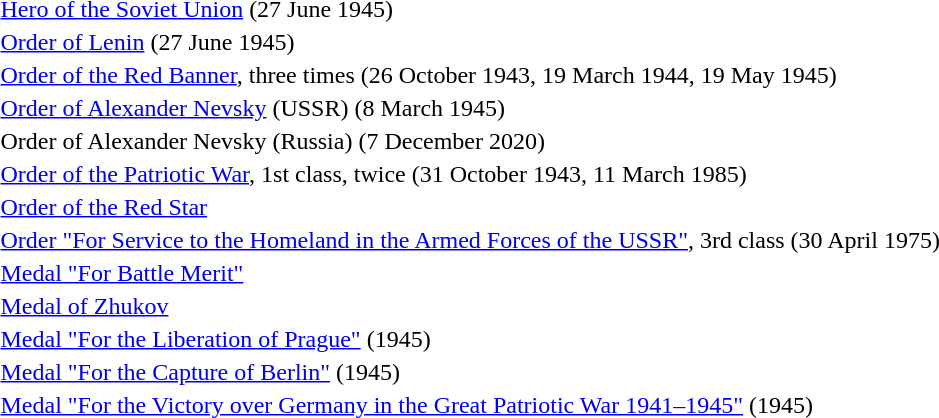<table>
<tr>
<td></td>
<td><a href='#'>Hero of the Soviet Union</a> (27 June 1945)</td>
</tr>
<tr>
<td></td>
<td><a href='#'>Order of Lenin</a> (27 June 1945)</td>
</tr>
<tr>
<td></td>
<td><a href='#'>Order of the Red Banner</a>, three times (26 October 1943, 19 March 1944, 19 May 1945)</td>
</tr>
<tr>
<td></td>
<td><a href='#'>Order of Alexander Nevsky</a> (USSR) (8 March 1945)</td>
</tr>
<tr>
<td></td>
<td>Order of Alexander Nevsky (Russia) (7 December 2020)</td>
</tr>
<tr>
<td></td>
<td><a href='#'>Order of the Patriotic War</a>, 1st class, twice (31 October 1943, 11 March 1985)</td>
</tr>
<tr>
<td></td>
<td><a href='#'>Order of the Red Star</a></td>
</tr>
<tr>
<td></td>
<td><a href='#'>Order "For Service to the Homeland in the Armed Forces of the USSR"</a>, 3rd class (30 April 1975)</td>
</tr>
<tr>
<td></td>
<td><a href='#'>Medal "For Battle Merit"</a></td>
</tr>
<tr>
<td></td>
<td><a href='#'>Medal of Zhukov</a></td>
</tr>
<tr>
<td></td>
<td><a href='#'>Medal "For the Liberation of Prague"</a> (1945)</td>
</tr>
<tr>
<td></td>
<td><a href='#'>Medal "For the Capture of Berlin"</a> (1945)</td>
</tr>
<tr>
<td></td>
<td><a href='#'>Medal "For the Victory over Germany in the Great Patriotic War 1941–1945"</a> (1945)</td>
</tr>
<tr>
</tr>
</table>
